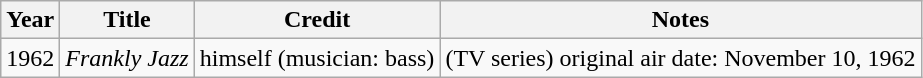<table class="wikitable sortable">
<tr>
<th>Year</th>
<th>Title</th>
<th>Credit</th>
<th>Notes</th>
</tr>
<tr>
<td>1962</td>
<td><em>Frankly Jazz</em></td>
<td>himself (musician: bass)</td>
<td>(TV series) original air date: November 10, 1962</td>
</tr>
</table>
